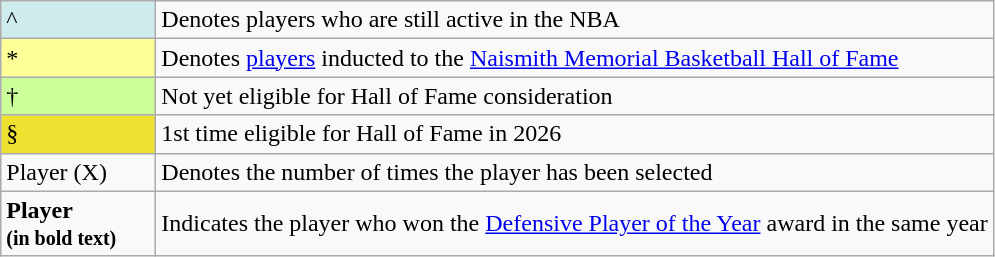<table class="wikitable">
<tr>
<td style="background-color:#CFECEC; border:1px solid #aaaaaa; width:6em">^</td>
<td>Denotes players who are still active in the NBA</td>
</tr>
<tr>
<td style="background-color:#FFFF99; border:1px solid #aaaaaa; width:6em">*</td>
<td>Denotes <a href='#'>players</a> inducted to the <a href='#'>Naismith Memorial Basketball Hall of Fame</a></td>
</tr>
<tr>
<td style="background:#CCFF99; width:1em">†</td>
<td>Not yet eligible for Hall of Fame consideration</td>
</tr>
<tr>
<td style="background:#F0E130; width:1em">§</td>
<td>1st time eligible for Hall of Fame in 2026</td>
</tr>
<tr>
<td>Player (X)</td>
<td>Denotes the number of times the player has been selected</td>
</tr>
<tr>
<td><strong>Player<br><small>(in bold text)</small></strong></td>
<td>Indicates the player who won the <a href='#'>Defensive Player of the Year</a> award in the same year</td>
</tr>
</table>
